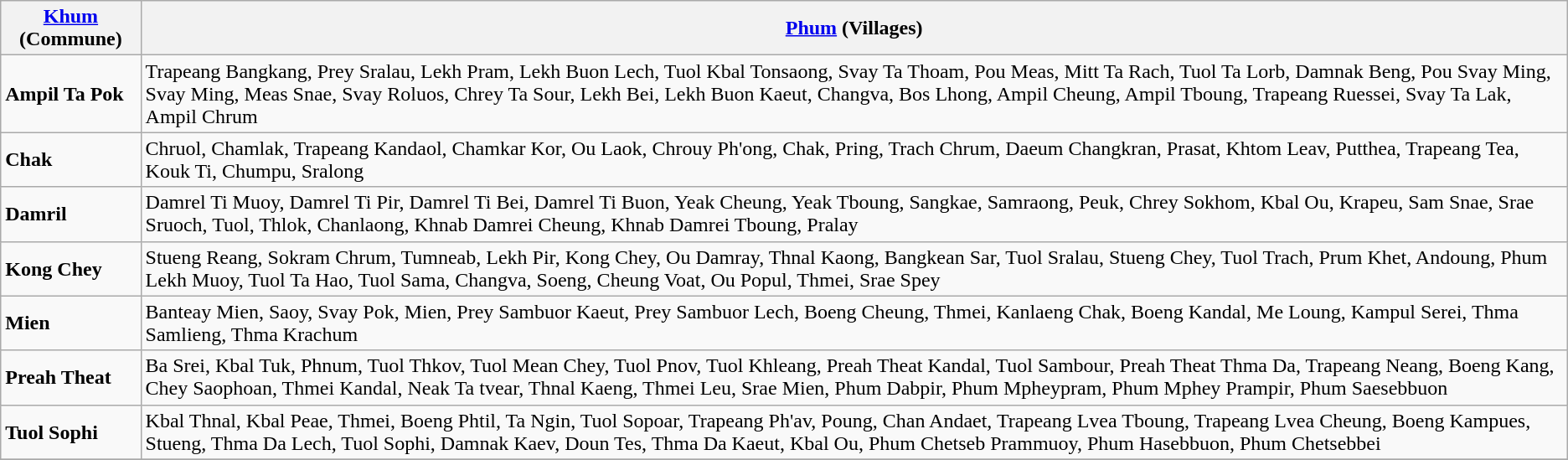<table class="wikitable">
<tr>
<th><a href='#'>Khum</a> (Commune)</th>
<th><a href='#'>Phum</a> (Villages)</th>
</tr>
<tr>
<td><strong>Ampil Ta Pok</strong></td>
<td>Trapeang Bangkang, Prey Sralau, Lekh Pram, Lekh Buon Lech, Tuol Kbal Tonsaong, Svay Ta Thoam, Pou Meas, Mitt Ta Rach, Tuol Ta Lorb, Damnak Beng, Pou Svay Ming, Svay Ming, Meas Snae, Svay Roluos, Chrey Ta Sour, Lekh Bei, Lekh Buon Kaeut, Changva, Bos Lhong, Ampil Cheung, Ampil Tboung, Trapeang Ruessei, Svay Ta Lak, Ampil Chrum</td>
</tr>
<tr>
<td><strong>Chak</strong></td>
<td>Chruol, Chamlak, Trapeang Kandaol, Chamkar Kor, Ou Laok, Chrouy Ph'ong, Chak, Pring, Trach Chrum, Daeum Changkran, Prasat, Khtom Leav, Putthea, Trapeang Tea, Kouk Ti, Chumpu, Sralong</td>
</tr>
<tr>
<td><strong>Damril</strong></td>
<td>Damrel Ti Muoy, Damrel Ti Pir, Damrel Ti Bei, Damrel Ti Buon, Yeak Cheung, Yeak Tboung, Sangkae, Samraong, Peuk, Chrey Sokhom, Kbal Ou, Krapeu, Sam Snae, Srae Sruoch, Tuol, Thlok, Chanlaong, Khnab Damrei Cheung, Khnab Damrei Tboung, Pralay</td>
</tr>
<tr>
<td><strong>Kong Chey</strong></td>
<td>Stueng Reang, Sokram Chrum, Tumneab, Lekh Pir, Kong Chey, Ou Damray, Thnal Kaong, Bangkean Sar, Tuol Sralau, Stueng Chey, Tuol Trach, Prum Khet, Andoung, Phum Lekh Muoy, Tuol Ta Hao, Tuol Sama, Changva, Soeng, Cheung Voat, Ou Popul, Thmei, Srae Spey</td>
</tr>
<tr>
<td><strong>Mien</strong></td>
<td>Banteay Mien, Saoy, Svay Pok, Mien, Prey Sambuor Kaeut, Prey Sambuor Lech, Boeng Cheung, Thmei, Kanlaeng Chak, Boeng Kandal, Me Loung, Kampul Serei, Thma Samlieng, Thma Krachum</td>
</tr>
<tr>
<td><strong>Preah Theat</strong></td>
<td>Ba Srei, Kbal Tuk, Phnum, Tuol Thkov, Tuol Mean Chey, Tuol Pnov, Tuol Khleang, Preah Theat Kandal, Tuol Sambour, Preah Theat Thma Da, Trapeang Neang, Boeng Kang, Chey Saophoan, Thmei Kandal, Neak Ta tvear, Thnal Kaeng, Thmei Leu, Srae Mien, Phum Dabpir, Phum Mpheypram, Phum Mphey Prampir, Phum Saesebbuon</td>
</tr>
<tr>
<td><strong>Tuol Sophi</strong></td>
<td>Kbal Thnal, Kbal Peae, Thmei, Boeng Phtil, Ta Ngin, Tuol Sopoar, Trapeang Ph'av, Poung, Chan Andaet, Trapeang Lvea Tboung, Trapeang Lvea Cheung, Boeng Kampues, Stueng, Thma Da Lech, Tuol Sophi, Damnak Kaev, Doun Tes, Thma Da Kaeut, Kbal Ou, Phum Chetseb Prammuoy, Phum Hasebbuon, Phum Chetsebbei</td>
</tr>
<tr>
</tr>
</table>
